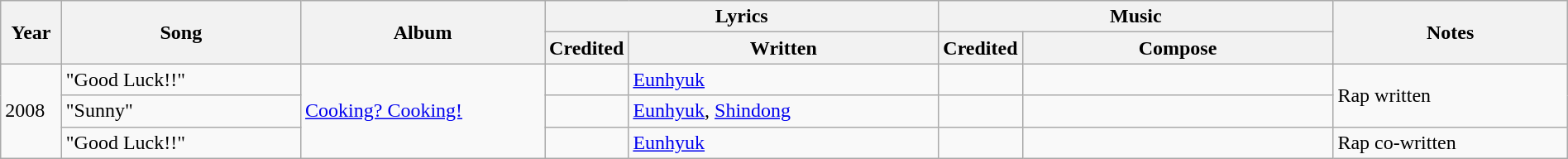<table class="wikitable"  style="width:100%">
<tr>
<th rowspan=2 width=50px>Year</th>
<th rowspan=2 width=300px>Song</th>
<th rowspan=2 width=300px>Album</th>
<th colspan="2">Lyrics</th>
<th colspan="2">Music</th>
<th rowspan=2 width=300px>Notes</th>
</tr>
<tr>
<th width=50px>Credited</th>
<th width=400px>Written</th>
<th width=50px>Credited</th>
<th width=400px>Compose</th>
</tr>
<tr>
<td rowspan=3>2008</td>
<td>"Good Luck!!"</td>
<td rowspan=3><a href='#'>Cooking? Cooking!</a></td>
<td></td>
<td><a href='#'>Eunhyuk</a></td>
<td></td>
<td></td>
<td rowspan=2>Rap written</td>
</tr>
<tr>
<td>"Sunny"</td>
<td></td>
<td><a href='#'>Eunhyuk</a>, <a href='#'>Shindong</a></td>
<td></td>
<td></td>
</tr>
<tr>
<td>"Good Luck!!"</td>
<td></td>
<td><a href='#'>Eunhyuk</a></td>
<td></td>
<td></td>
<td>Rap co-written</td>
</tr>
</table>
